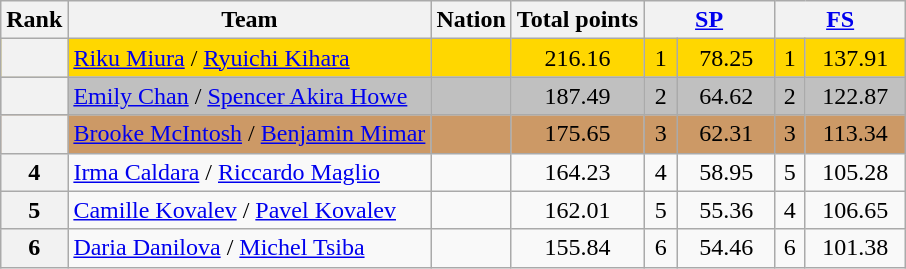<table class="wikitable sortable" style="text-align:left">
<tr>
<th scope="col">Rank</th>
<th scope="col">Team</th>
<th scope="col">Nation</th>
<th scope="col">Total points</th>
<th scope="col" colspan="2" width="80px"><a href='#'>SP</a></th>
<th scope="col" colspan="2" width="80px"><a href='#'>FS</a></th>
</tr>
<tr bgcolor="gold">
<th scope="row"></th>
<td><a href='#'>Riku Miura</a> / <a href='#'>Ryuichi Kihara</a></td>
<td></td>
<td align="center">216.16</td>
<td align="center">1</td>
<td align="center">78.25</td>
<td align="center">1</td>
<td align="center">137.91</td>
</tr>
<tr bgcolor="silver">
<th scope="row"></th>
<td><a href='#'>Emily Chan</a> / <a href='#'>Spencer Akira Howe</a></td>
<td></td>
<td align="center">187.49</td>
<td align="center">2</td>
<td align="center">64.62</td>
<td align="center">2</td>
<td align="center">122.87</td>
</tr>
<tr bgcolor="cc9966">
<th scope="row"></th>
<td><a href='#'>Brooke McIntosh</a> / <a href='#'>Benjamin Mimar</a></td>
<td></td>
<td align="center">175.65</td>
<td align="center">3</td>
<td align="center">62.31</td>
<td align="center">3</td>
<td align="center">113.34</td>
</tr>
<tr>
<th scope="row">4</th>
<td><a href='#'>Irma Caldara</a> / <a href='#'>Riccardo Maglio</a></td>
<td></td>
<td align="center">164.23</td>
<td align="center">4</td>
<td align="center">58.95</td>
<td align="center">5</td>
<td align="center">105.28</td>
</tr>
<tr>
<th scope="row">5</th>
<td><a href='#'>Camille Kovalev</a> / <a href='#'>Pavel Kovalev</a></td>
<td></td>
<td align="center">162.01</td>
<td align="center">5</td>
<td align="center">55.36</td>
<td align="center">4</td>
<td align="center">106.65</td>
</tr>
<tr>
<th scope="row">6</th>
<td><a href='#'>Daria Danilova</a> / <a href='#'>Michel Tsiba</a></td>
<td></td>
<td align="center">155.84</td>
<td align="center">6</td>
<td align="center">54.46</td>
<td align="center">6</td>
<td align="center">101.38</td>
</tr>
</table>
